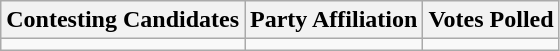<table class="wikitable sortable">
<tr>
<th>Contesting Candidates</th>
<th>Party Affiliation</th>
<th>Votes Polled</th>
</tr>
<tr>
<td></td>
<td></td>
<td></td>
</tr>
</table>
